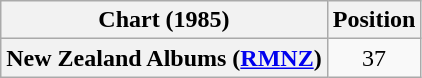<table class="wikitable plainrowheaders" style="text-align:center">
<tr>
<th scope="col">Chart (1985)</th>
<th scope="col">Position</th>
</tr>
<tr>
<th scope="row">New Zealand Albums (<a href='#'>RMNZ</a>)</th>
<td>37</td>
</tr>
</table>
